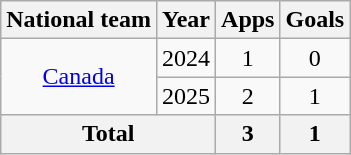<table class="wikitable" style="text-align:center">
<tr>
<th>National team</th>
<th>Year</th>
<th>Apps</th>
<th>Goals</th>
</tr>
<tr>
<td rowspan=2><a href='#'>Canada</a></td>
<td>2024</td>
<td>1</td>
<td>0</td>
</tr>
<tr>
<td>2025</td>
<td>2</td>
<td>1</td>
</tr>
<tr>
<th colspan="2">Total</th>
<th>3</th>
<th>1</th>
</tr>
</table>
